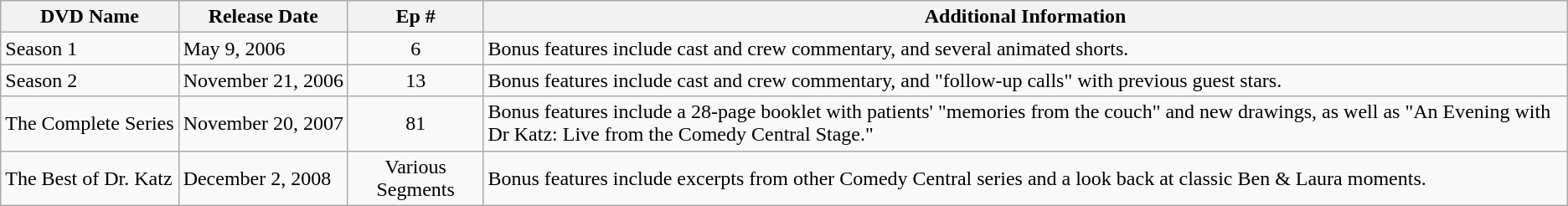<table class="wikitable">
<tr>
<th>DVD Name</th>
<th>Release Date</th>
<th>Ep #</th>
<th>Additional Information</th>
</tr>
<tr>
<td>Season 1</td>
<td>May 9, 2006</td>
<td style="text-align:center;">6</td>
<td>Bonus features include cast and crew commentary, and several animated shorts.</td>
</tr>
<tr>
<td>Season 2</td>
<td>November 21, 2006</td>
<td style="text-align:center;">13</td>
<td>Bonus features include cast and crew commentary, and "follow-up calls" with previous guest stars.</td>
</tr>
<tr>
<td style="white-space:nowrap;">The Complete Series</td>
<td style="white-space:nowrap;">November 20, 2007 </td>
<td style="text-align:center;">81</td>
<td>Bonus features include a 28-page booklet with patients' "memories from the couch" and new drawings, as well as "An Evening with Dr Katz: Live from the Comedy Central Stage."</td>
</tr>
<tr>
<td>The Best of Dr. Katz</td>
<td>December 2, 2008 </td>
<td style="text-align:center;">Various Segments</td>
<td>Bonus features include excerpts from other Comedy Central series and a look back at classic Ben & Laura moments.</td>
</tr>
</table>
